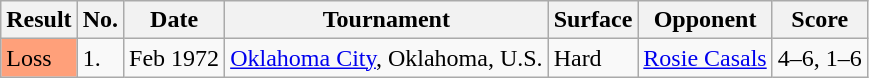<table class="wikitable">
<tr>
<th>Result</th>
<th>No.</th>
<th>Date</th>
<th>Tournament</th>
<th>Surface</th>
<th>Opponent</th>
<th>Score</th>
</tr>
<tr bgcolor=>
<td style="background:#ffa07a;">Loss</td>
<td>1.</td>
<td>Feb 1972</td>
<td><a href='#'>Oklahoma City</a>, Oklahoma, U.S.</td>
<td>Hard</td>
<td> <a href='#'>Rosie Casals</a></td>
<td>4–6, 1–6</td>
</tr>
</table>
